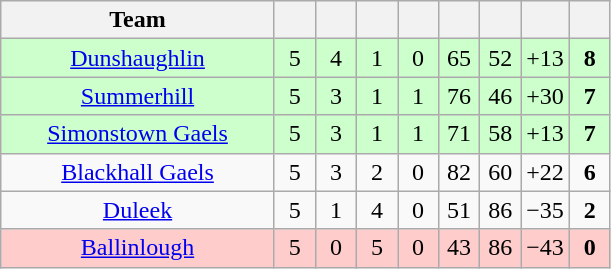<table class="wikitable" style="text-align:center">
<tr>
<th width="175">Team</th>
<th width="20"></th>
<th width="20"></th>
<th width="20"></th>
<th width="20"></th>
<th width="20"></th>
<th width="20"></th>
<th width="20"></th>
<th width="20"></th>
</tr>
<tr style="background:#cfc;">
<td><a href='#'>Dunshaughlin</a></td>
<td>5</td>
<td>4</td>
<td>1</td>
<td>0</td>
<td>65</td>
<td>52</td>
<td>+13</td>
<td><strong>8</strong></td>
</tr>
<tr style="background:#cfc;">
<td><a href='#'>Summerhill</a></td>
<td>5</td>
<td>3</td>
<td>1</td>
<td>1</td>
<td>76</td>
<td>46</td>
<td>+30</td>
<td><strong>7</strong></td>
</tr>
<tr style="background:#cfc;">
<td><a href='#'>Simonstown Gaels</a></td>
<td>5</td>
<td>3</td>
<td>1</td>
<td>1</td>
<td>71</td>
<td>58</td>
<td>+13</td>
<td><strong>7</strong></td>
</tr>
<tr>
<td><a href='#'>Blackhall Gaels</a></td>
<td>5</td>
<td>3</td>
<td>2</td>
<td>0</td>
<td>82</td>
<td>60</td>
<td>+22</td>
<td><strong>6</strong></td>
</tr>
<tr>
<td><a href='#'>Duleek</a></td>
<td>5</td>
<td>1</td>
<td>4</td>
<td>0</td>
<td>51</td>
<td>86</td>
<td>−35</td>
<td><strong>2</strong></td>
</tr>
<tr style="background:#fcc;">
<td><a href='#'>Ballinlough</a></td>
<td>5</td>
<td>0</td>
<td>5</td>
<td>0</td>
<td>43</td>
<td>86</td>
<td>−43</td>
<td><strong>0</strong></td>
</tr>
</table>
